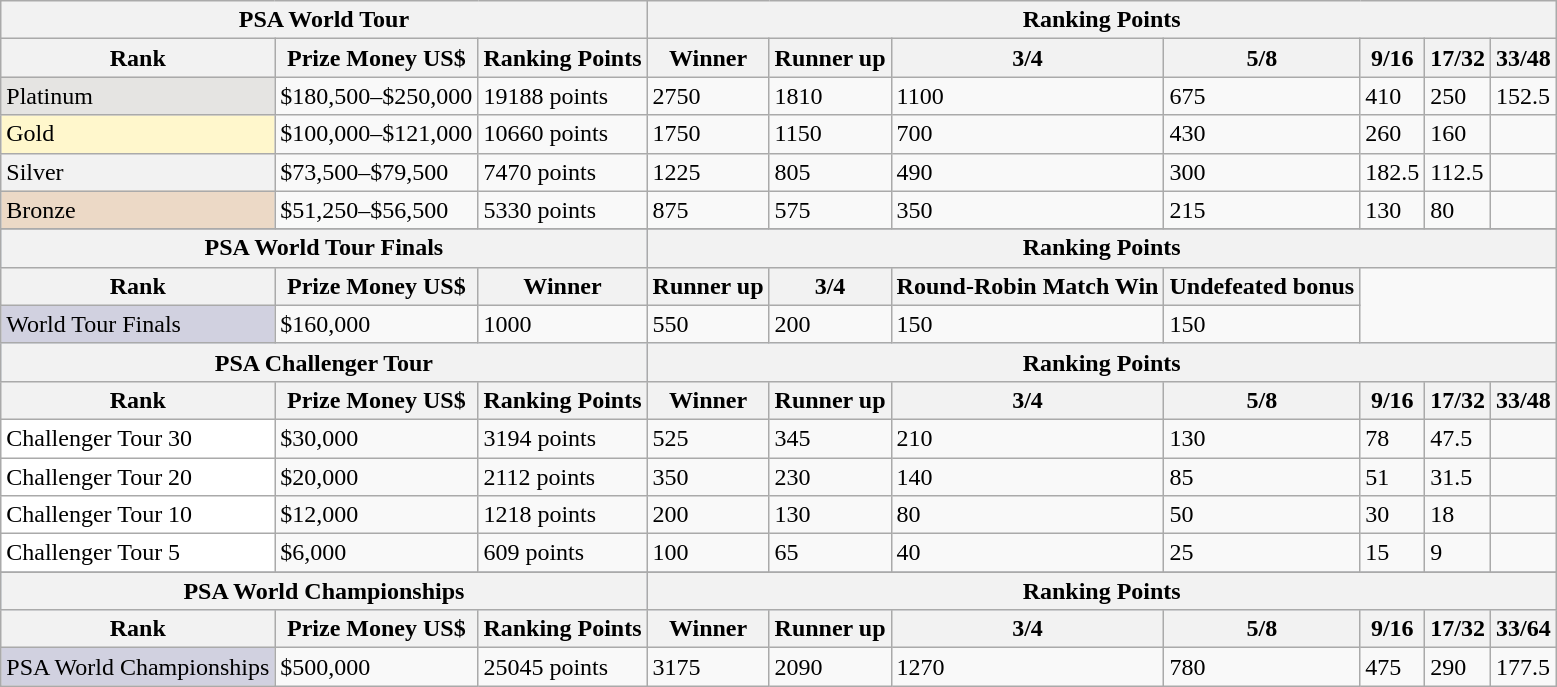<table class="wikitable">
<tr>
<th colspan=3>PSA World Tour</th>
<th colspan=7>Ranking Points</th>
</tr>
<tr>
<th>Rank</th>
<th>Prize Money US$</th>
<th>Ranking Points</th>
<th>Winner</th>
<th>Runner up</th>
<th>3/4</th>
<th>5/8</th>
<th>9/16</th>
<th>17/32</th>
<th>33/48</th>
</tr>
<tr>
<td style="background:#E5E4E2;">Platinum</td>
<td>$180,500–$250,000</td>
<td>19188 points</td>
<td>2750</td>
<td>1810</td>
<td>1100</td>
<td>675</td>
<td>410</td>
<td>250</td>
<td>152.5</td>
</tr>
<tr>
<td style="background:#fff7cc;">Gold</td>
<td>$100,000–$121,000</td>
<td>10660 points</td>
<td>1750</td>
<td>1150</td>
<td>700</td>
<td>430</td>
<td>260</td>
<td>160</td>
<td></td>
</tr>
<tr>
<td style="background:#f2f2f2;">Silver</td>
<td>$73,500–$79,500</td>
<td>7470 points</td>
<td>1225</td>
<td>805</td>
<td>490</td>
<td>300</td>
<td>182.5</td>
<td>112.5</td>
<td></td>
</tr>
<tr>
<td style="background:#ecd9c6;">Bronze</td>
<td>$51,250–$56,500</td>
<td>5330 points</td>
<td>875</td>
<td>575</td>
<td>350</td>
<td>215</td>
<td>130</td>
<td>80</td>
<td></td>
</tr>
<tr>
</tr>
<tr bgcolor="#d1e4fd">
<th colspan=3>PSA World Tour Finals</th>
<th colspan=7>Ranking Points</th>
</tr>
<tr>
<th>Rank</th>
<th>Prize Money US$</th>
<th>Winner</th>
<th>Runner up</th>
<th>3/4</th>
<th>Round-Robin Match Win</th>
<th>Undefeated bonus</th>
</tr>
<tr>
<td style="background:#d1d1e0;">World Tour Finals</td>
<td>$160,000</td>
<td>1000</td>
<td>550</td>
<td>200</td>
<td>150</td>
<td>150</td>
</tr>
<tr bgcolor="#d1e4fd">
<th colspan=3>PSA Challenger Tour</th>
<th colspan=7>Ranking Points</th>
</tr>
<tr>
<th>Rank</th>
<th>Prize Money US$</th>
<th>Ranking Points</th>
<th>Winner</th>
<th>Runner up</th>
<th>3/4</th>
<th>5/8</th>
<th>9/16</th>
<th>17/32</th>
<th>33/48</th>
</tr>
<tr>
<td style="background:#fff;">Challenger Tour 30</td>
<td>$30,000</td>
<td>3194 points</td>
<td>525</td>
<td>345</td>
<td>210</td>
<td>130</td>
<td>78</td>
<td>47.5</td>
<td></td>
</tr>
<tr>
<td style="background:#fff;">Challenger Tour 20</td>
<td>$20,000</td>
<td>2112 points</td>
<td>350</td>
<td>230</td>
<td>140</td>
<td>85</td>
<td>51</td>
<td>31.5</td>
<td></td>
</tr>
<tr>
<td style="background:#fff;">Challenger Tour 10</td>
<td>$12,000</td>
<td>1218 points</td>
<td>200</td>
<td>130</td>
<td>80</td>
<td>50</td>
<td>30</td>
<td>18</td>
<td></td>
</tr>
<tr>
<td style="background:#fff;">Challenger Tour 5</td>
<td>$6,000</td>
<td>609 points</td>
<td>100</td>
<td>65</td>
<td>40</td>
<td>25</td>
<td>15</td>
<td>9</td>
<td></td>
</tr>
<tr>
</tr>
<tr bgcolor="#d1e4fd">
<th colspan=3>PSA World Championships</th>
<th colspan=7>Ranking Points</th>
</tr>
<tr>
<th>Rank</th>
<th>Prize Money US$</th>
<th>Ranking Points</th>
<th>Winner</th>
<th>Runner up</th>
<th>3/4</th>
<th>5/8</th>
<th>9/16</th>
<th>17/32</th>
<th>33/64</th>
</tr>
<tr>
<td style="background:#d1d1e0;">PSA World Championships</td>
<td>$500,000</td>
<td>25045 points</td>
<td>3175</td>
<td>2090</td>
<td>1270</td>
<td>780</td>
<td>475</td>
<td>290</td>
<td>177.5</td>
</tr>
</table>
